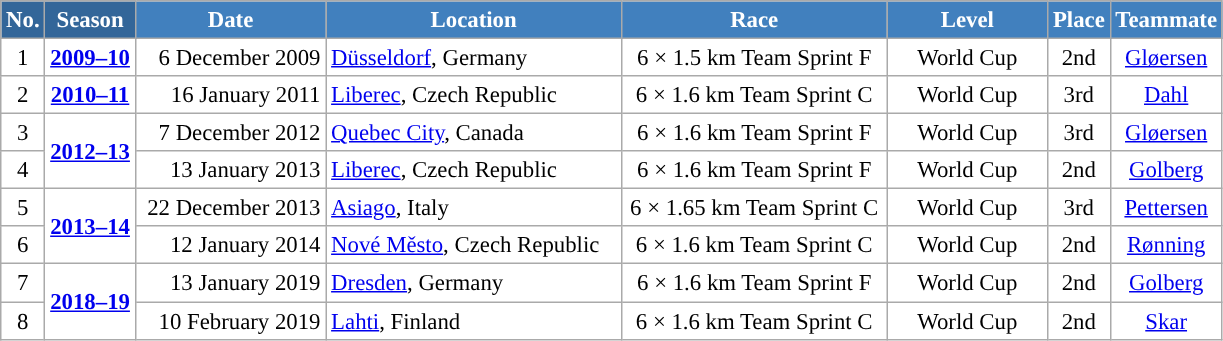<table class="wikitable sortable" style="font-size:95%; text-align:center; border:grey solid 1px; border-collapse:collapse; background:#ffffff;">
<tr style="background:#efefef;">
<th style="background-color:#369; color:white;">No.</th>
<th style="background-color:#369; color:white;">Season</th>
<th style="background-color:#4180be; color:white; width:120px;">Date</th>
<th style="background-color:#4180be; color:white; width:190px;">Location</th>
<th style="background-color:#4180be; color:white; width:170px;">Race</th>
<th style="background-color:#4180be; color:white; width:100px;">Level</th>
<th style="background-color:#4180be; color:white;">Place</th>
<th style="background-color:#4180be; color:white;">Teammate</th>
</tr>
<tr>
<td align=center>1</td>
<td rowspan=1 align=center><strong><a href='#'>2009–10</a></strong></td>
<td align=right>6 December 2009</td>
<td align=left> <a href='#'>Düsseldorf</a>, Germany</td>
<td>6 × 1.5 km Team Sprint F</td>
<td>World Cup</td>
<td>2nd</td>
<td><a href='#'>Gløersen</a></td>
</tr>
<tr>
<td align=center>2</td>
<td rowspan=1 align=center><strong><a href='#'>2010–11</a></strong></td>
<td align=right>16 January 2011</td>
<td align=left> <a href='#'>Liberec</a>, Czech Republic</td>
<td>6 × 1.6 km Team Sprint C</td>
<td>World Cup</td>
<td>3rd</td>
<td><a href='#'>Dahl</a></td>
</tr>
<tr>
<td align=center>3</td>
<td rowspan=2 align=center><strong><a href='#'>2012–13</a></strong></td>
<td align=right>7 December 2012</td>
<td align=left> <a href='#'>Quebec City</a>, Canada</td>
<td>6 × 1.6 km Team Sprint F</td>
<td>World Cup</td>
<td>3rd</td>
<td><a href='#'>Gløersen</a></td>
</tr>
<tr>
<td align=center>4</td>
<td align=right>13 January 2013</td>
<td align=left> <a href='#'>Liberec</a>, Czech Republic</td>
<td>6 × 1.6 km Team Sprint F</td>
<td>World Cup</td>
<td>2nd</td>
<td><a href='#'>Golberg</a></td>
</tr>
<tr>
<td align=center>5</td>
<td rowspan=2 align=center><strong><a href='#'>2013–14</a></strong></td>
<td align=right>22 December 2013</td>
<td align=left> <a href='#'>Asiago</a>, Italy</td>
<td>6 × 1.65 km Team Sprint C</td>
<td>World Cup</td>
<td>3rd</td>
<td><a href='#'>Pettersen</a></td>
</tr>
<tr>
<td align=center>6</td>
<td align=right>12 January 2014</td>
<td align=left> <a href='#'>Nové Město</a>, Czech Republic</td>
<td>6 × 1.6 km Team Sprint C</td>
<td>World Cup</td>
<td>2nd</td>
<td><a href='#'>Rønning</a></td>
</tr>
<tr>
<td align=center>7</td>
<td rowspan=2 align=center><strong><a href='#'>2018–19</a></strong></td>
<td align=right>13 January 2019</td>
<td align=left> <a href='#'>Dresden</a>, Germany</td>
<td>6 × 1.6 km Team Sprint F</td>
<td>World Cup</td>
<td>2nd</td>
<td><a href='#'>Golberg</a></td>
</tr>
<tr>
<td align=center>8</td>
<td align=right>10 February 2019</td>
<td align=left> <a href='#'>Lahti</a>, Finland</td>
<td>6 × 1.6 km Team Sprint C</td>
<td>World Cup</td>
<td>2nd</td>
<td><a href='#'>Skar</a></td>
</tr>
</table>
